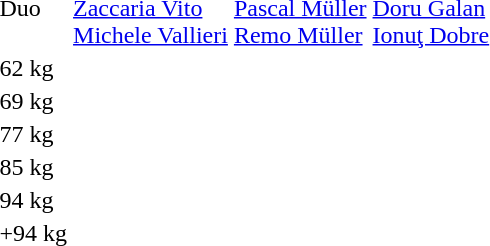<table>
<tr>
<td>Duo</td>
<td><br><a href='#'>Zaccaria Vito</a><br><a href='#'>Michele Vallieri</a></td>
<td><br><a href='#'>Pascal Müller</a><br><a href='#'>Remo Müller</a></td>
<td><br><a href='#'>Doru Galan</a><br><a href='#'>Ionuţ Dobre</a></td>
</tr>
<tr>
<td>62 kg</td>
<td></td>
<td></td>
<td></td>
</tr>
<tr>
<td>69 kg</td>
<td></td>
<td></td>
<td></td>
</tr>
<tr>
<td>77 kg</td>
<td></td>
<td></td>
<td></td>
</tr>
<tr>
<td>85 kg</td>
<td></td>
<td></td>
<td></td>
</tr>
<tr>
<td>94 kg</td>
<td></td>
<td></td>
<td></td>
</tr>
<tr>
<td>+94 kg</td>
<td></td>
<td></td>
<td></td>
</tr>
</table>
